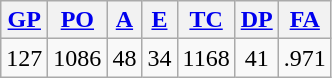<table class="wikitable">
<tr>
<th><a href='#'>GP</a></th>
<th><a href='#'>PO</a></th>
<th><a href='#'>A</a></th>
<th><a href='#'>E</a></th>
<th><a href='#'>TC</a></th>
<th><a href='#'>DP</a></th>
<th><a href='#'>FA</a></th>
</tr>
<tr align=center>
<td>127</td>
<td>1086</td>
<td>48</td>
<td>34</td>
<td>1168</td>
<td>41</td>
<td>.971</td>
</tr>
</table>
